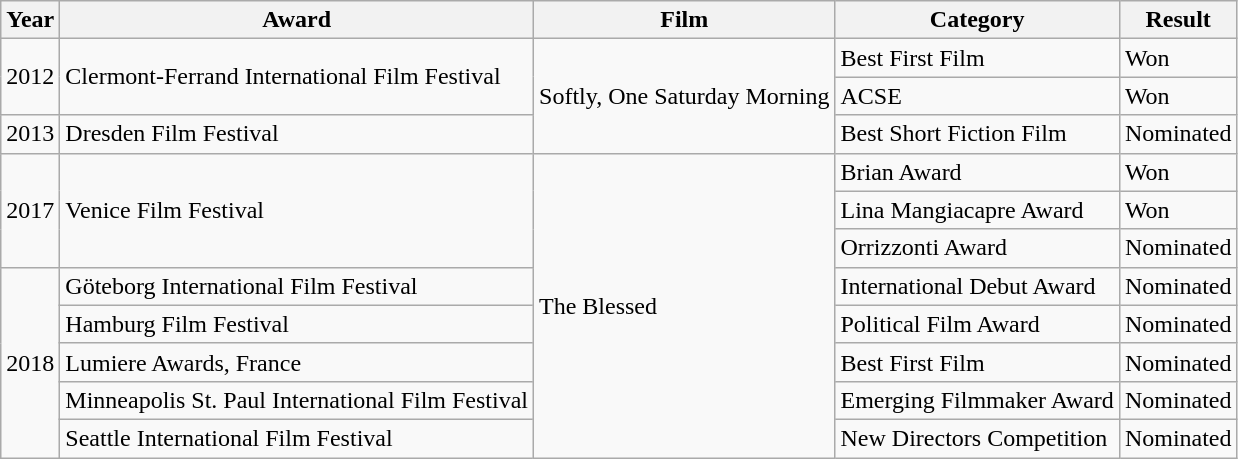<table class="wikitable">
<tr>
<th>Year</th>
<th>Award</th>
<th>Film</th>
<th>Category</th>
<th>Result</th>
</tr>
<tr>
<td rowspan="2">2012</td>
<td rowspan="2">Clermont-Ferrand International Film Festival</td>
<td rowspan="3">Softly, One Saturday Morning</td>
<td>Best First Film</td>
<td>Won</td>
</tr>
<tr>
<td>ACSE</td>
<td>Won</td>
</tr>
<tr>
<td>2013</td>
<td>Dresden Film Festival</td>
<td>Best Short Fiction Film</td>
<td>Nominated</td>
</tr>
<tr>
<td rowspan="3">2017</td>
<td rowspan="3">Venice Film Festival</td>
<td rowspan="8">The Blessed</td>
<td>Brian Award</td>
<td>Won</td>
</tr>
<tr>
<td>Lina Mangiacapre Award</td>
<td>Won</td>
</tr>
<tr>
<td>Orrizzonti Award</td>
<td>Nominated</td>
</tr>
<tr>
<td rowspan="5">2018</td>
<td>Göteborg International Film Festival</td>
<td>International Debut Award</td>
<td>Nominated</td>
</tr>
<tr>
<td>Hamburg Film Festival</td>
<td>Political Film Award</td>
<td>Nominated</td>
</tr>
<tr>
<td>Lumiere Awards, France</td>
<td>Best First Film</td>
<td>Nominated</td>
</tr>
<tr>
<td>Minneapolis St. Paul International Film Festival</td>
<td>Emerging Filmmaker Award</td>
<td>Nominated</td>
</tr>
<tr>
<td>Seattle International Film Festival</td>
<td>New Directors Competition</td>
<td>Nominated</td>
</tr>
</table>
